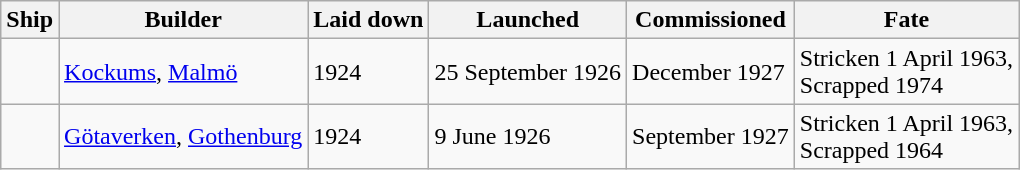<table class="wikitable">
<tr>
<th>Ship</th>
<th>Builder</th>
<th>Laid down</th>
<th>Launched</th>
<th>Commissioned</th>
<th>Fate</th>
</tr>
<tr>
<td></td>
<td><a href='#'>Kockums</a>, <a href='#'>Malmö</a></td>
<td>1924</td>
<td>25 September 1926</td>
<td>December 1927</td>
<td>Stricken 1 April 1963,<br>Scrapped 1974</td>
</tr>
<tr>
<td></td>
<td><a href='#'>Götaverken</a>, <a href='#'>Gothenburg</a></td>
<td>1924</td>
<td>9 June 1926</td>
<td>September 1927</td>
<td>Stricken 1 April 1963,<br>Scrapped 1964</td>
</tr>
</table>
